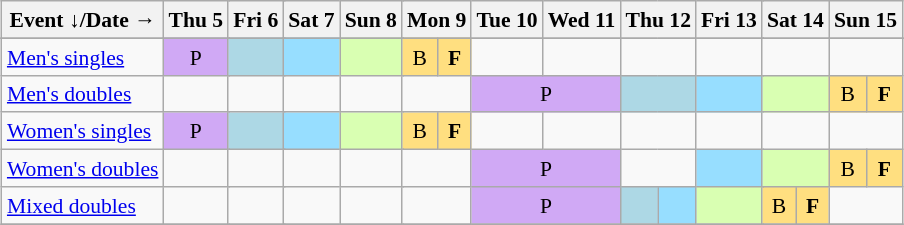<table class="wikitable" style="margin:0.5em auto; font-size:90%; line-height:1.25em;">
<tr style="text-align:center;">
<th>Event ↓/Date →</th>
<th colspan="2">Thu 5</th>
<th colspan="2">Fri 6</th>
<th colspan="2">Sat 7</th>
<th colspan="2">Sun 8</th>
<th colspan="2">Mon 9</th>
<th colspan="2">Tue 10</th>
<th colspan="2">Wed 11</th>
<th colspan="2">Thu 12</th>
<th colspan="2">Fri 13</th>
<th colspan="2">Sat 14</th>
<th colspan="2">Sun 15</th>
</tr>
<tr>
</tr>
<tr style="text-align:center;">
<td style="text-align:left;"><a href='#'>Men's singles</a></td>
<td colspan="2" style="background-color:#D0A9F5">P</td>
<td colspan="2" style="background-color:#ADD8E5"></td>
<td colspan="2" style="background-color:#97DEFF"></td>
<td colspan="2" style="background-color:#D9FFB2"></td>
<td style="background-color:#FFDF80;">B</td>
<td style="background-color:#FFDF80;"><strong>F</strong></td>
<td colspan="2"></td>
<td colspan="2"></td>
<td colspan="2"></td>
<td colspan="2"></td>
<td colspan="2"></td>
<td colspan="2"></td>
</tr>
<tr style="text-align:center;">
<td style="text-align:left;"><a href='#'>Men's doubles</a></td>
<td colspan="2"></td>
<td colspan="2"></td>
<td colspan="2"></td>
<td colspan="2"></td>
<td colspan="2"></td>
<td colspan="4" style="background-color:#D0A9F5">P</td>
<td colspan="2" style="background-color:#ADD8E5"></td>
<td colspan="2" style="background-color:#97DEFF"></td>
<td colspan="2" style="background-color:#D9FFB2"></td>
<td style="background-color:#FFDF80;">B</td>
<td style="background-color:#FFDF80;"><strong>F</strong></td>
</tr>
<tr style="text-align:center;">
<td style="text-align:left;"><a href='#'>Women's singles</a></td>
<td colspan="2" style="background-color:#D0A9F5">P</td>
<td colspan="2" style="background-color:#ADD8E5"></td>
<td colspan="2" style="background-color:#97DEFF"></td>
<td colspan="2" style="background-color:#D9FFB2"></td>
<td style="background-color:#FFDF80;">B</td>
<td style="background-color:#FFDF80;"><strong>F</strong></td>
<td colspan="2"></td>
<td colspan="2"></td>
<td colspan="2"></td>
<td colspan="2"></td>
<td colspan="2"></td>
<td colspan="2"></td>
</tr>
<tr style="text-align:center;">
<td style="text-align:left;"><a href='#'>Women's doubles</a></td>
<td colspan="2"></td>
<td colspan="2"></td>
<td colspan="2"></td>
<td colspan="2"></td>
<td colspan="2"></td>
<td colspan="4" style="background-color:#D0A9F5">P</td>
<td colspan="2"></td>
<td colspan="2" style="background-color:#97DEFF"></td>
<td colspan="2" style="background-color:#D9FFB2"></td>
<td style="background-color:#FFDF80;">B</td>
<td style="background-color:#FFDF80;"><strong>F</strong></td>
</tr>
<tr style="text-align:center;">
<td style="text-align:left;"><a href='#'>Mixed doubles</a></td>
<td colspan="2"></td>
<td colspan="2"></td>
<td colspan="2"></td>
<td colspan="2"></td>
<td colspan="2"></td>
<td colspan="4" style="background-color:#D0A9F5">P</td>
<td style="background-color:#ADD8E5"></td>
<td style="background-color:#97DEFF"></td>
<td colspan="2" style="background-color:#D9FFB2"></td>
<td style="background-color:#FFDF80;">B</td>
<td style="background-color:#FFDF80;"><strong>F</strong></td>
<td colspan="2"></td>
</tr>
<tr>
</tr>
</table>
